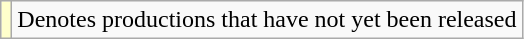<table class="wikitable">
<tr>
<td style="background:#FFFFCC;"></td>
<td>Denotes productions that have not yet been released</td>
</tr>
</table>
